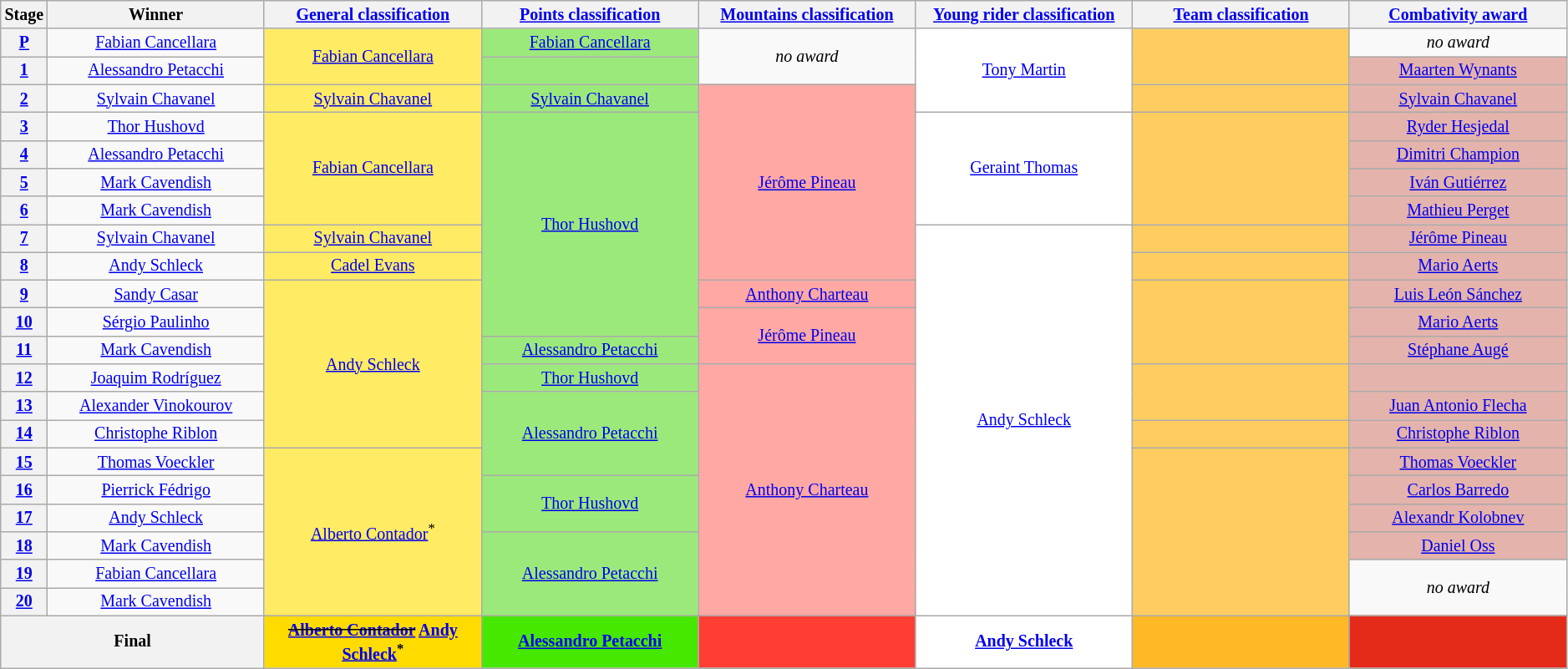<table class="wikitable" style="text-align:center; font-size:smaller; clear:both;">
<tr>
<th scope="col" style="width:1%;">Stage</th>
<th scope="col" style="width:14%;">Winner</th>
<th scope="col" style="width:14%;"><a href='#'>General classification</a><br></th>
<th scope="col" style="width:14%;"><a href='#'>Points classification</a><br></th>
<th scope="col" style="width:14%;"><a href='#'>Mountains classification</a><br></th>
<th scope="col" style="width:14%;"><a href='#'>Young rider classification</a><br></th>
<th scope="col" style="width:14%;"><a href='#'>Team classification</a><br></th>
<th scope="col" style="width:14%;"><a href='#'>Combativity award</a><br></th>
</tr>
<tr>
<th scope="row"><a href='#'>P</a></th>
<td><a href='#'>Fabian Cancellara</a></td>
<td style="background:#FFEB64;" rowspan="2"><a href='#'>Fabian Cancellara</a></td>
<td style="background:#9CE97B;"><a href='#'>Fabian Cancellara</a></td>
<td rowspan="2"><em>no award</em></td>
<td style="background:white;" rowspan="3"><a href='#'>Tony Martin</a></td>
<td style="background:#FFCD5F;" rowspan="2"></td>
<td><em>no award</em></td>
</tr>
<tr>
<th scope="row"><a href='#'>1</a></th>
<td><a href='#'>Alessandro Petacchi</a></td>
<td style="background:#9CE97B;"></td>
<td style="background:#E4B3AB;"><a href='#'>Maarten Wynants</a></td>
</tr>
<tr>
<th scope="row"><a href='#'>2</a></th>
<td><a href='#'>Sylvain Chavanel</a></td>
<td style="background:#FFEB64;"><a href='#'>Sylvain Chavanel</a></td>
<td style="background:#9CE97B;"><a href='#'>Sylvain Chavanel</a></td>
<td style="background:#FFA8A4;" rowspan="7"><a href='#'>Jérôme Pineau</a></td>
<td style="background:#FFCD5F;"></td>
<td style="background:#E4B3AB;"><a href='#'>Sylvain Chavanel</a></td>
</tr>
<tr>
<th scope="row"><a href='#'>3</a></th>
<td><a href='#'>Thor Hushovd</a></td>
<td style="background:#FFEB64;" rowspan="4"><a href='#'>Fabian Cancellara</a></td>
<td style="background:#9CE97B;" rowspan="8"><a href='#'>Thor Hushovd</a></td>
<td style="background:white;" rowspan="4"><a href='#'>Geraint Thomas</a></td>
<td style="background:#FFCD5F;" rowspan="4"></td>
<td style="background:#E4B3AB;"><a href='#'>Ryder Hesjedal</a></td>
</tr>
<tr>
<th scope="row"><a href='#'>4</a></th>
<td><a href='#'>Alessandro Petacchi</a></td>
<td style="background:#E4B3AB;"><a href='#'>Dimitri Champion</a></td>
</tr>
<tr>
<th scope="row"><a href='#'>5</a></th>
<td><a href='#'>Mark Cavendish</a></td>
<td style="background:#E4B3AB;"><a href='#'>Iván Gutiérrez</a></td>
</tr>
<tr>
<th scope="row"><a href='#'>6</a></th>
<td><a href='#'>Mark Cavendish</a></td>
<td style="background:#E4B3AB;"><a href='#'>Mathieu Perget</a></td>
</tr>
<tr>
<th scope="row"><a href='#'>7</a></th>
<td><a href='#'>Sylvain Chavanel</a></td>
<td style="background:#FFEB64;"><a href='#'>Sylvain Chavanel</a></td>
<td style="background:white;" rowspan="14"><a href='#'>Andy Schleck</a></td>
<td style="background:#FFCD5F;"></td>
<td style="background:#E4B3AB;"><a href='#'>Jérôme Pineau</a></td>
</tr>
<tr>
<th scope="row"><a href='#'>8</a></th>
<td><a href='#'>Andy Schleck</a></td>
<td style="background:#FFEB64;"><a href='#'>Cadel Evans</a></td>
<td style="background:#FFCD5F;"></td>
<td style="background:#E4B3AB;"><a href='#'>Mario Aerts</a></td>
</tr>
<tr>
<th scope="row"><a href='#'>9</a></th>
<td><a href='#'>Sandy Casar</a></td>
<td style="background:#FFEB64;" rowspan="6"><a href='#'>Andy Schleck</a></td>
<td style="background:#FFA8A4;"><a href='#'>Anthony Charteau</a></td>
<td style="background:#FFCD5F;" rowspan="3"></td>
<td style="background:#E4B3AB;"><a href='#'>Luis León Sánchez</a></td>
</tr>
<tr>
<th scope="row"><a href='#'>10</a></th>
<td><a href='#'>Sérgio Paulinho</a></td>
<td style="background:#FFA8A4;" rowspan="2"><a href='#'>Jérôme Pineau</a></td>
<td style="background:#E4B3AB;"><a href='#'>Mario Aerts</a></td>
</tr>
<tr>
<th scope="row"><a href='#'>11</a></th>
<td><a href='#'>Mark Cavendish</a></td>
<td style="background:#9CE97B;"><a href='#'>Alessandro Petacchi</a></td>
<td style="background:#E4B3AB;"><a href='#'>Stéphane Augé</a></td>
</tr>
<tr>
<th scope="row"><a href='#'>12</a></th>
<td><a href='#'>Joaquim Rodríguez</a></td>
<td style="background:#9CE97B;"><a href='#'>Thor Hushovd</a></td>
<td style="background:#FFA8A4;" rowspan="9"><a href='#'>Anthony Charteau</a></td>
<td style="background:#FFCD5F;" rowspan="2"></td>
<td style="background:#E4B3AB;"></td>
</tr>
<tr>
<th scope="row"><a href='#'>13</a></th>
<td><a href='#'>Alexander Vinokourov</a></td>
<td style="background:#9CE97B;" rowspan="3"><a href='#'>Alessandro Petacchi</a></td>
<td style="background:#E4B3AB;"><a href='#'>Juan Antonio Flecha</a></td>
</tr>
<tr>
<th scope="row"><a href='#'>14</a></th>
<td><a href='#'>Christophe Riblon</a></td>
<td style="background:#FFCD5F;"></td>
<td style="background:#E4B3AB;"><a href='#'>Christophe Riblon</a></td>
</tr>
<tr>
<th scope="row"><a href='#'>15</a></th>
<td><a href='#'>Thomas Voeckler</a></td>
<td style="background:#FFEB64;" rowspan="6"><a href='#'>Alberto Contador</a><sup>*</sup></td>
<td style="background:#FFCD5F;" rowspan="6"></td>
<td style="background:#E4B3AB;"><a href='#'>Thomas Voeckler</a></td>
</tr>
<tr>
<th scope="row"><a href='#'>16</a></th>
<td><a href='#'>Pierrick Fédrigo</a></td>
<td style="background:#9CE97B;" rowspan="2"><a href='#'>Thor Hushovd</a></td>
<td style="background:#E4B3AB;"><a href='#'>Carlos Barredo</a></td>
</tr>
<tr>
<th scope="row"><a href='#'>17</a></th>
<td><a href='#'>Andy Schleck</a></td>
<td style="background:#E4B3AB;"><a href='#'>Alexandr Kolobnev</a></td>
</tr>
<tr>
<th scope="row"><a href='#'>18</a></th>
<td><a href='#'>Mark Cavendish</a></td>
<td style="background:#9CE97B;" rowspan="3"><a href='#'>Alessandro Petacchi</a></td>
<td style="background:#E4B3AB;"><a href='#'>Daniel Oss</a></td>
</tr>
<tr>
<th scope="row"><a href='#'>19</a></th>
<td><a href='#'>Fabian Cancellara</a></td>
<td rowspan="2"><em>no award</em></td>
</tr>
<tr>
<th scope="row"><a href='#'>20</a></th>
<td><a href='#'>Mark Cavendish</a></td>
</tr>
<tr>
<th colspan="2">Final</th>
<th style="background:#FFDB00;"><s><a href='#'>Alberto Contador</a></s> <a href='#'>Andy Schleck</a><sup>*</sup></th>
<th style="background:#46E800;"><a href='#'>Alessandro Petacchi</a></th>
<th style="background:#FF3E33;"></th>
<th style="background:white;"><a href='#'>Andy Schleck</a></th>
<th style="background:#FFB927;"></th>
<th style="background:#E42A19;"></th>
</tr>
</table>
